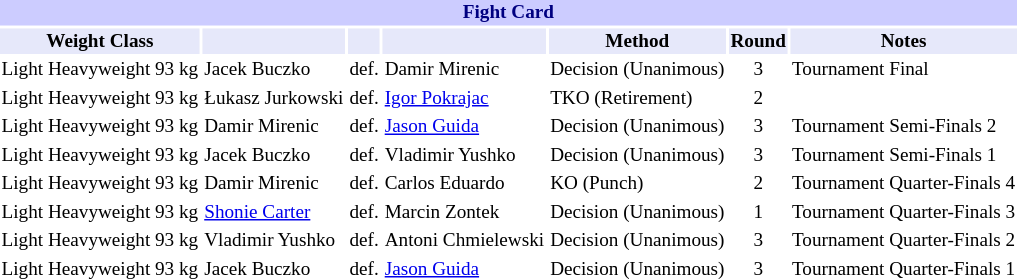<table class="toccolours" style="font-size: 80%;">
<tr>
<th colspan="8" style="background-color: #ccf; color: #000080; text-align: center;"><strong>Fight Card</strong></th>
</tr>
<tr>
<th colspan="1" style="background-color: #E6E8FA; color: #000000; text-align: center;">Weight Class</th>
<th colspan="1" style="background-color: #E6E8FA; color: #000000; text-align: center;"></th>
<th colspan="1" style="background-color: #E6E8FA; color: #000000; text-align: center;"></th>
<th colspan="1" style="background-color: #E6E8FA; color: #000000; text-align: center;"></th>
<th colspan="1" style="background-color: #E6E8FA; color: #000000; text-align: center;">Method</th>
<th colspan="1" style="background-color: #E6E8FA; color: #000000; text-align: center;">Round</th>
<th colspan="1" style="background-color: #E6E8FA; color: #000000; text-align: center;">Notes</th>
</tr>
<tr>
<td>Light Heavyweight 93 kg</td>
<td> Jacek Buczko</td>
<td align=center>def.</td>
<td>  Damir Mirenic</td>
<td>Decision (Unanimous)</td>
<td align=center>3</td>
<td>Tournament Final</td>
</tr>
<tr>
<td>Light Heavyweight 93 kg</td>
<td> Łukasz Jurkowski</td>
<td align=center>def.</td>
<td> <a href='#'>Igor Pokrajac</a></td>
<td>TKO (Retirement)</td>
<td align=center>2</td>
<td></td>
</tr>
<tr>
<td>Light Heavyweight 93 kg</td>
<td> Damir Mirenic</td>
<td align=center>def.</td>
<td> <a href='#'>Jason Guida</a></td>
<td>Decision (Unanimous)</td>
<td align=center>3</td>
<td>Tournament Semi-Finals 2</td>
</tr>
<tr>
<td>Light Heavyweight 93 kg</td>
<td> Jacek Buczko</td>
<td align=center>def.</td>
<td> Vladimir Yushko</td>
<td>Decision (Unanimous)</td>
<td align=center>3</td>
<td>Tournament Semi-Finals 1</td>
</tr>
<tr>
<td>Light Heavyweight 93 kg</td>
<td> Damir Mirenic</td>
<td align=center>def.</td>
<td> Carlos Eduardo</td>
<td>KO (Punch)</td>
<td align=center>2</td>
<td>Tournament Quarter-Finals 4</td>
</tr>
<tr>
<td>Light Heavyweight 93 kg</td>
<td> <a href='#'>Shonie Carter</a></td>
<td align=center>def.</td>
<td> Marcin Zontek</td>
<td>Decision (Unanimous)</td>
<td align=center>1</td>
<td>Tournament Quarter-Finals 3</td>
</tr>
<tr>
<td>Light Heavyweight 93 kg</td>
<td> Vladimir Yushko</td>
<td align=center>def.</td>
<td>  Antoni Chmielewski</td>
<td>Decision (Unanimous)</td>
<td align=center>3</td>
<td>Tournament Quarter-Finals 2</td>
</tr>
<tr>
<td>Light Heavyweight 93 kg</td>
<td> Jacek Buczko</td>
<td align=center>def.</td>
<td> <a href='#'>Jason Guida</a></td>
<td>Decision (Unanimous)</td>
<td align=center>3</td>
<td>Tournament Quarter-Finals 1</td>
</tr>
<tr>
</tr>
</table>
